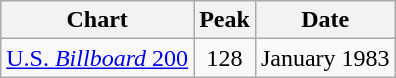<table class="wikitable">
<tr>
<th>Chart</th>
<th>Peak</th>
<th>Date</th>
</tr>
<tr>
<td><a href='#'>U.S. <em>Billboard</em> 200</a></td>
<td align="center">128</td>
<td align="center">January 1983</td>
</tr>
</table>
